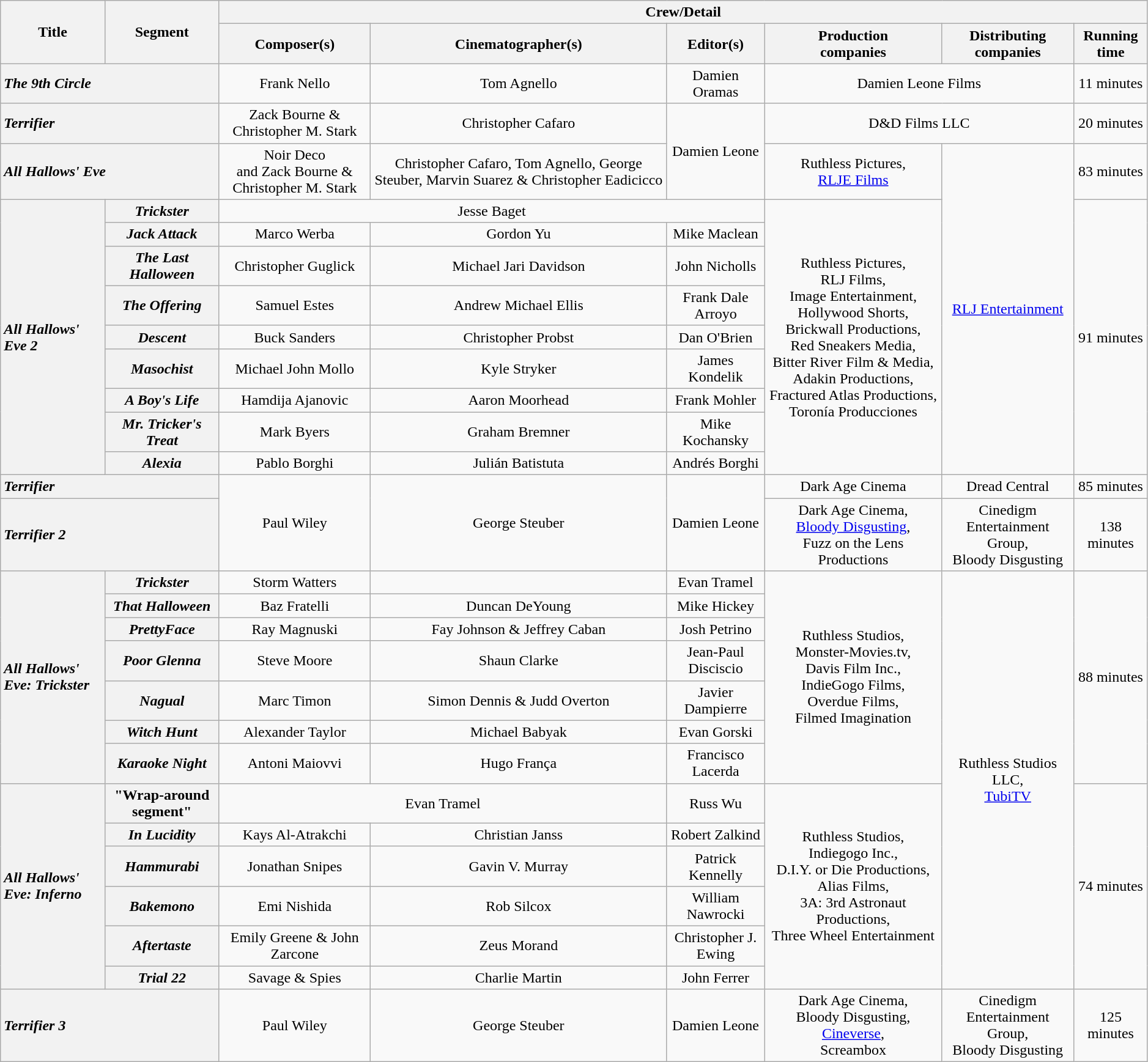<table class="wikitable" style="text-align:center; width:99%;">
<tr>
<th rowspan="2">Title</th>
<th rowspan="2">Segment</th>
<th colspan="6">Crew/Detail</th>
</tr>
<tr>
<th style="text-align:center;">Composer(s)</th>
<th style="text-align:center;">Cinematographer(s)</th>
<th style="text-align:center;">Editor(s)</th>
<th style="text-align:center;">Production <br>companies</th>
<th style="text-align:center;">Distributing <br>companies</th>
<th style="text-align:center;">Running time</th>
</tr>
<tr>
<th style="text-align:left;" colspan="2"><em>The 9th Circle</em></th>
<td>Frank Nello</td>
<td>Tom Agnello</td>
<td>Damien Oramas</td>
<td colspan="2">Damien Leone Films</td>
<td>11 minutes</td>
</tr>
<tr>
<th style="text-align:left;" colspan="2"><em>Terrifier</em> </th>
<td>Zack Bourne & Christopher M. Stark</td>
<td>Christopher Cafaro</td>
<td rowspan="2">Damien Leone</td>
<td colspan="2">D&D Films LLC</td>
<td>20 minutes</td>
</tr>
<tr>
<th style="text-align:left;" colspan="2"><em>All Hallows' Eve</em></th>
<td>Noir Deco <br>and Zack Bourne & Christopher M. Stark</td>
<td>Christopher Cafaro, Tom Agnello, George Steuber, Marvin Suarez & Christopher Eadicicco</td>
<td>Ruthless Pictures, <br><a href='#'>RLJE Films</a></td>
<td rowspan="10"><a href='#'>RLJ Entertainment</a></td>
<td>83 minutes</td>
</tr>
<tr>
<th style="text-align:left;" rowspan="9"><em>All Hallows' Eve 2</em></th>
<th><em>Trickster</em> </th>
<td colspan="3">Jesse Baget</td>
<td rowspan="9">Ruthless Pictures, <br>RLJ Films, <br>Image Entertainment, <br>Hollywood Shorts, <br>Brickwall Productions, <br>Red Sneakers Media, <br>Bitter River Film & Media, <br>Adakin Productions, <br>Fractured Atlas Productions, Toronía Producciones</td>
<td rowspan="9">91 minutes</td>
</tr>
<tr>
<th><em>Jack Attack</em></th>
<td>Marco Werba</td>
<td>Gordon Yu</td>
<td>Mike Maclean</td>
</tr>
<tr>
<th><em>The Last Halloween</em></th>
<td>Christopher Guglick</td>
<td>Michael Jari Davidson</td>
<td>John Nicholls</td>
</tr>
<tr>
<th><em>The Offering</em></th>
<td>Samuel Estes</td>
<td>Andrew Michael Ellis</td>
<td>Frank Dale Arroyo</td>
</tr>
<tr>
<th><em>Descent</em></th>
<td>Buck Sanders</td>
<td>Christopher Probst</td>
<td>Dan O'Brien</td>
</tr>
<tr>
<th><em>Masochist</em></th>
<td>Michael John Mollo</td>
<td>Kyle Stryker</td>
<td>James Kondelik</td>
</tr>
<tr>
<th><em>A Boy's Life</em></th>
<td>Hamdija Ajanovic</td>
<td>Aaron Moorhead</td>
<td>Frank Mohler</td>
</tr>
<tr>
<th><em>Mr. Tricker's Treat</em></th>
<td>Mark Byers</td>
<td>Graham Bremner</td>
<td>Mike Kochansky</td>
</tr>
<tr>
<th><em>Alexia</em></th>
<td>Pablo Borghi</td>
<td>Julián Batistuta</td>
<td>Andrés Borghi</td>
</tr>
<tr>
<th style="text-align:left;" colspan="2"><em>Terrifier</em> </th>
<td rowspan="2">Paul Wiley</td>
<td rowspan="2">George Steuber</td>
<td rowspan="2">Damien Leone</td>
<td>Dark Age Cinema</td>
<td>Dread Central</td>
<td>85 minutes</td>
</tr>
<tr>
<th style="text-align:left;" colspan="2"><em>Terrifier 2</em></th>
<td>Dark Age Cinema, <br><a href='#'>Bloody Disgusting</a>, <br>Fuzz on the Lens Productions</td>
<td>Cinedigm Entertainment Group, <br>Bloody Disgusting</td>
<td>138 minutes</td>
</tr>
<tr>
<th style="text-align:left;" rowspan="7"><em>All Hallows' Eve: Trickster</em></th>
<th><em>Trickster</em> </th>
<td>Storm Watters</td>
<td></td>
<td>Evan Tramel</td>
<td rowspan="7">Ruthless Studios, <br>Monster-Movies.tv, <br>Davis Film Inc., <br>IndieGogo Films, <br>Overdue Films, <br>Filmed Imagination</td>
<td rowspan="13">Ruthless Studios LLC, <br><a href='#'>TubiTV</a></td>
<td rowspan="7">88 minutes</td>
</tr>
<tr>
<th><em>That Halloween</em></th>
<td>Baz Fratelli</td>
<td>Duncan DeYoung</td>
<td>Mike Hickey</td>
</tr>
<tr>
<th><em>PrettyFace</em></th>
<td>Ray Magnuski</td>
<td>Fay Johnson & Jeffrey Caban</td>
<td>Josh Petrino</td>
</tr>
<tr>
<th><em>Poor Glenna</em></th>
<td>Steve Moore</td>
<td>Shaun Clarke</td>
<td>Jean-Paul Disciscio</td>
</tr>
<tr>
<th><em>Nagual</em></th>
<td>Marc Timon</td>
<td>Simon Dennis & Judd Overton</td>
<td>Javier Dampierre</td>
</tr>
<tr>
<th><em>Witch Hunt</em></th>
<td>Alexander Taylor</td>
<td>Michael Babyak</td>
<td>Evan Gorski</td>
</tr>
<tr>
<th><em>Karaoke Night</em></th>
<td>Antoni Maiovvi</td>
<td>Hugo França</td>
<td>Francisco Lacerda</td>
</tr>
<tr>
<th style="text-align:left;" rowspan="6"><em>All Hallows' Eve: Inferno</em></th>
<th>"Wrap-around segment"</th>
<td colspan="2">Evan Tramel</td>
<td>Russ Wu</td>
<td rowspan="6">Ruthless Studios, <br>Indiegogo Inc., <br>D.I.Y. or Die Productions, <br>Alias Films, <br>3A: 3rd Astronaut Productions, <br>Three Wheel Entertainment</td>
<td rowspan="6">74 minutes</td>
</tr>
<tr>
<th><em>In Lucidity</em></th>
<td>Kays Al-Atrakchi</td>
<td>Christian Janss</td>
<td>Robert Zalkind</td>
</tr>
<tr>
<th><em>Hammurabi</em></th>
<td>Jonathan Snipes</td>
<td>Gavin V. Murray</td>
<td>Patrick Kennelly</td>
</tr>
<tr>
<th><em>Bakemono</em></th>
<td>Emi Nishida</td>
<td>Rob Silcox</td>
<td>William Nawrocki</td>
</tr>
<tr>
<th><em>Aftertaste</em></th>
<td>Emily Greene & John Zarcone</td>
<td>Zeus Morand</td>
<td>Christopher J. Ewing</td>
</tr>
<tr>
<th><em>Trial 22</em></th>
<td>Savage & Spies</td>
<td>Charlie Martin</td>
<td>John Ferrer</td>
</tr>
<tr>
<th style="text-align:left;" colspan="2"><em>Terrifier 3</em></th>
<td>Paul Wiley</td>
<td>George Steuber</td>
<td>Damien Leone</td>
<td>Dark Age Cinema, <br>Bloody Disgusting, <br><a href='#'>Cineverse</a>, <br>Screambox</td>
<td>Cinedigm Entertainment Group, <br>Bloody Disgusting</td>
<td>125 minutes</td>
</tr>
</table>
